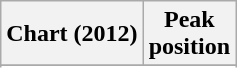<table class="wikitable plainrowheaders" style="text-align:center">
<tr>
<th scope="col">Chart (2012)</th>
<th scope="col">Peak<br>position</th>
</tr>
<tr>
</tr>
<tr>
</tr>
</table>
